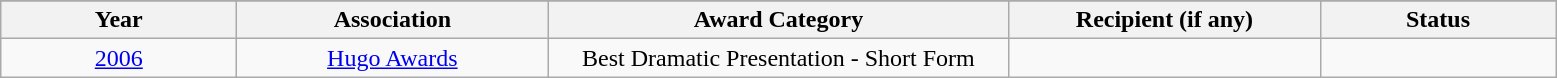<table class="wikitable sortable" style="text-align: center">
<tr>
</tr>
<tr>
<th width="150"><strong>Year</strong></th>
<th width="200"><strong>Association</strong></th>
<th width="300"><strong>Award Category</strong></th>
<th width="200"><strong>Recipient (if any)</strong></th>
<th width="150"><strong>Status</strong></th>
</tr>
<tr>
<td><a href='#'>2006</a></td>
<td><a href='#'>Hugo Awards</a></td>
<td>Best Dramatic Presentation - Short Form</td>
<td></td>
<td></td>
</tr>
</table>
